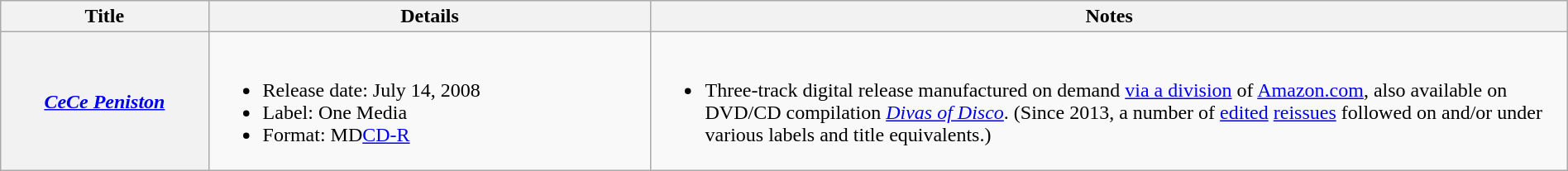<table class="wikitable plainrowheaders" style="width:100%">
<tr>
<th scope="col">Title</th>
<th scope="col">Details</th>
<th width=58.5%>Notes</th>
</tr>
<tr>
<th scope="row"><em><a href='#'>CeCe Peniston</a></em><br></th>
<td><br><ul><li>Release date: July 14, 2008</li><li>Label: One Media </li><li>Format: MD<a href='#'>CD-R</a> </li></ul></td>
<td><br><ul><li>Three-track digital release manufactured on demand <a href='#'>via a division</a> of <a href='#'>Amazon.com</a>, also available on DVD/CD compilation <em><a href='#'>Divas of Disco</a></em>. (Since 2013, a number of <a href='#'>edited</a> <a href='#'>reissues</a> followed on and/or under various labels and title equivalents.)</li></ul></td>
</tr>
</table>
